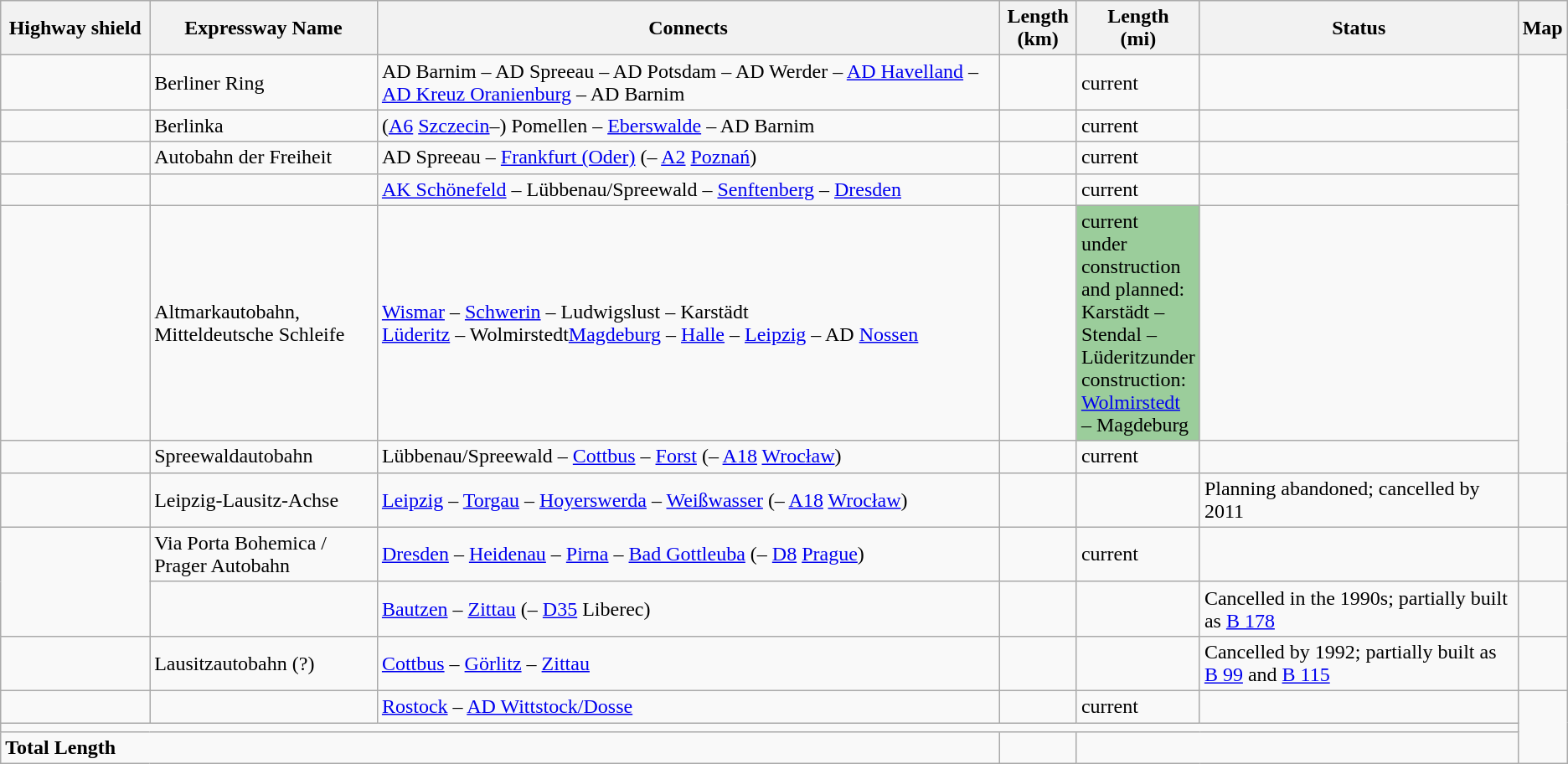<table class="wikitable">
<tr>
<th style="width:10%;">Highway shield</th>
<th style="width:15%;">Expressway Name</th>
<th style="width:43%;">Connects</th>
<th style="width:5%;">Length<br>(km)</th>
<th style="width:5%;">Length<br>(mi)</th>
<th style="width:25%;">Status</th>
<th style="width:100px;">Map</th>
</tr>
<tr>
<td></td>
<td>Berliner Ring</td>
<td>AD Barnim – AD Spreeau – AD Potsdam – AD Werder – <a href='#'>AD Havelland</a> – <a href='#'>AD Kreuz Oranienburg</a> – AD Barnim</td>
<td></td>
<td>current</td>
<td></td>
</tr>
<tr>
<td></td>
<td>Berlinka</td>
<td>(<a href='#'>A6</a> <a href='#'>Szczecin</a>–) Pomellen – <a href='#'>Eberswalde</a> – AD Barnim</td>
<td></td>
<td>current</td>
<td></td>
</tr>
<tr>
<td></td>
<td>Autobahn der Freiheit</td>
<td>AD Spreeau – <a href='#'>Frankfurt (Oder)</a> (–  <a href='#'>A2</a> <a href='#'>Poznań</a>)</td>
<td></td>
<td>current</td>
<td></td>
</tr>
<tr>
<td></td>
<td></td>
<td><a href='#'>AK Schönefeld</a> – Lübbenau/Spreewald – <a href='#'>Senftenberg</a> – <a href='#'>Dresden</a></td>
<td></td>
<td>current</td>
<td></td>
</tr>
<tr>
<td></td>
<td>Altmarkautobahn, Mitteldeutsche Schleife</td>
<td><a href='#'>Wismar</a> – <a href='#'>Schwerin</a> – Ludwigslust – Karstädt<br><a href='#'>Lüderitz</a> – Wolmirstedt<a href='#'>Magdeburg</a> – <a href='#'>Halle</a> – <a href='#'>Leipzig</a> – AD <a href='#'>Nossen</a></td>
<td></td>
<td style="background-color:#9BCD9B">current<br>under construction and planned: Karstädt – Stendal – Lüderitzunder construction: <a href='#'>Wolmirstedt</a> – Magdeburg</td>
<td></td>
</tr>
<tr>
<td></td>
<td>Spreewaldautobahn</td>
<td>Lübbenau/Spreewald – <a href='#'>Cottbus</a> – <a href='#'>Forst</a> (– <a href='#'>A18</a> <a href='#'>Wrocław</a>)</td>
<td></td>
<td>current</td>
<td></td>
</tr>
<tr>
<td></td>
<td>Leipzig-Lausitz-Achse</td>
<td><a href='#'>Leipzig</a> – <a href='#'>Torgau</a> – <a href='#'>Hoyerswerda</a> – <a href='#'>Weißwasser</a> (– <a href='#'>A18</a> <a href='#'>Wrocław</a>)</td>
<td></td>
<td></td>
<td>Planning abandoned; cancelled by 2011</td>
<td></td>
</tr>
<tr>
<td rowspan="2"></td>
<td>Via Porta Bohemica / Prager Autobahn</td>
<td><a href='#'>Dresden</a> – <a href='#'>Heidenau</a> – <a href='#'>Pirna</a> – <a href='#'>Bad Gottleuba</a> (– <a href='#'>D8</a> <a href='#'>Prague</a>)</td>
<td></td>
<td>current</td>
<td></td>
</tr>
<tr>
<td></td>
<td><a href='#'>Bautzen</a> – <a href='#'>Zittau</a> (– <a href='#'>D35</a> Liberec)</td>
<td></td>
<td></td>
<td>Cancelled in the 1990s; partially built as <a href='#'>B 178</a></td>
<td></td>
</tr>
<tr>
<td></td>
<td>Lausitzautobahn (?)</td>
<td><a href='#'>Cottbus</a> – <a href='#'>Görlitz</a> – <a href='#'>Zittau</a></td>
<td></td>
<td></td>
<td>Cancelled by 1992; partially built as <a href='#'>B 99</a> and <a href='#'>B 115</a></td>
<td></td>
</tr>
<tr>
<td></td>
<td></td>
<td><a href='#'>Rostock</a> – <a href='#'>AD Wittstock/Dosse</a></td>
<td></td>
<td>current</td>
<td></td>
</tr>
<tr>
<td colspan="6"></td>
</tr>
<tr style="font-weight:bold;">
<td colspan="3">Total Length</td>
<td></td>
<td colspan="2"></td>
</tr>
</table>
